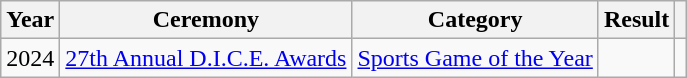<table class="wikitable plainrowheaders sortable" width="auto">
<tr>
<th scope="col">Year</th>
<th scope="col">Ceremony</th>
<th scope="col">Category</th>
<th scope="col">Result</th>
<th scope="col" class="unsortable"></th>
</tr>
<tr>
<td style="text-align:center;">2024</td>
<td><a href='#'>27th Annual D.I.C.E. Awards</a></td>
<td><a href='#'>Sports Game of the Year</a></td>
<td></td>
<td style="text-align:center;"></td>
</tr>
</table>
